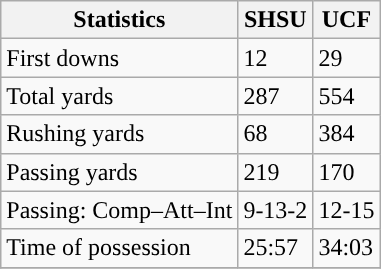<table class="wikitable" style="float: left;">
<tr>
<th>Statistics</th>
<th>SHSU</th>
<th>UCF</th>
</tr>
<tr>
<td>First downs</td>
<td>12</td>
<td>29</td>
</tr>
<tr>
<td>Total yards</td>
<td>287</td>
<td>554</td>
</tr>
<tr>
<td>Rushing yards</td>
<td>68</td>
<td>384</td>
</tr>
<tr>
<td>Passing yards</td>
<td>219</td>
<td>170</td>
</tr>
<tr>
<td>Passing: Comp–Att–Int</td>
<td>9-13-2</td>
<td>12-15</td>
</tr>
<tr>
<td>Time of possession</td>
<td>25:57</td>
<td>34:03</td>
</tr>
<tr>
</tr>
</table>
